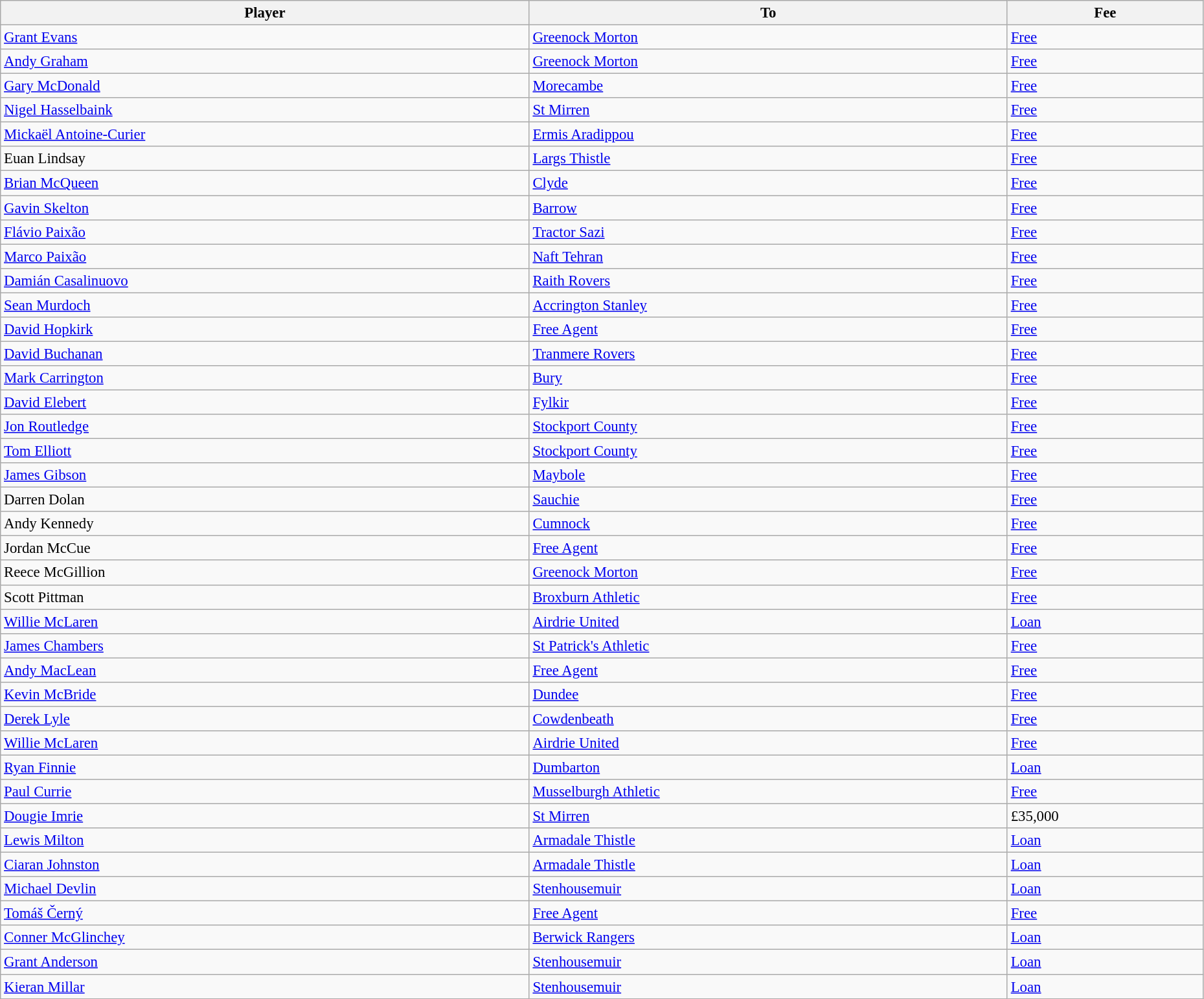<table class="wikitable" style="text-align:center; font-size:95%;width:98%; text-align:left">
<tr>
<th>Player</th>
<th>To</th>
<th>Fee</th>
</tr>
<tr>
<td> <a href='#'>Grant Evans</a></td>
<td> <a href='#'>Greenock Morton</a></td>
<td><a href='#'>Free</a></td>
</tr>
<tr>
<td> <a href='#'>Andy Graham</a></td>
<td> <a href='#'>Greenock Morton</a></td>
<td><a href='#'>Free</a></td>
</tr>
<tr>
<td> <a href='#'>Gary McDonald</a></td>
<td> <a href='#'>Morecambe</a></td>
<td><a href='#'>Free</a></td>
</tr>
<tr>
<td> <a href='#'>Nigel Hasselbaink</a></td>
<td> <a href='#'>St Mirren</a></td>
<td><a href='#'>Free</a></td>
</tr>
<tr>
<td> <a href='#'>Mickaël Antoine-Curier</a></td>
<td> <a href='#'>Ermis Aradippou</a></td>
<td><a href='#'>Free</a></td>
</tr>
<tr>
<td> Euan Lindsay</td>
<td> <a href='#'>Largs Thistle</a></td>
<td><a href='#'>Free</a></td>
</tr>
<tr>
<td> <a href='#'>Brian McQueen</a></td>
<td> <a href='#'>Clyde</a></td>
<td><a href='#'>Free</a></td>
</tr>
<tr>
<td> <a href='#'>Gavin Skelton</a></td>
<td> <a href='#'>Barrow</a></td>
<td><a href='#'>Free</a></td>
</tr>
<tr>
<td> <a href='#'>Flávio Paixão</a></td>
<td> <a href='#'>Tractor Sazi</a></td>
<td><a href='#'>Free</a></td>
</tr>
<tr>
<td> <a href='#'>Marco Paixão</a></td>
<td><a href='#'>Naft Tehran</a></td>
<td><a href='#'>Free</a></td>
</tr>
<tr>
<td> <a href='#'>Damián Casalinuovo</a></td>
<td> <a href='#'>Raith Rovers</a></td>
<td><a href='#'>Free</a></td>
</tr>
<tr>
<td> <a href='#'>Sean Murdoch</a></td>
<td> <a href='#'>Accrington Stanley</a></td>
<td><a href='#'>Free</a></td>
</tr>
<tr>
<td> <a href='#'>David Hopkirk</a></td>
<td><a href='#'>Free Agent</a></td>
<td><a href='#'>Free</a></td>
</tr>
<tr>
<td> <a href='#'>David Buchanan</a></td>
<td> <a href='#'>Tranmere Rovers</a></td>
<td><a href='#'>Free</a></td>
</tr>
<tr>
<td> <a href='#'>Mark Carrington</a></td>
<td> <a href='#'>Bury</a></td>
<td><a href='#'>Free</a></td>
</tr>
<tr>
<td> <a href='#'>David Elebert</a></td>
<td> <a href='#'>Fylkir</a></td>
<td><a href='#'>Free</a></td>
</tr>
<tr>
<td> <a href='#'>Jon Routledge</a></td>
<td> <a href='#'>Stockport County</a></td>
<td><a href='#'>Free</a></td>
</tr>
<tr>
<td> <a href='#'>Tom Elliott</a></td>
<td> <a href='#'>Stockport County</a></td>
<td><a href='#'>Free</a></td>
</tr>
<tr>
<td> <a href='#'>James Gibson</a></td>
<td> <a href='#'>Maybole</a></td>
<td><a href='#'>Free</a></td>
</tr>
<tr>
<td> Darren Dolan</td>
<td> <a href='#'>Sauchie</a></td>
<td><a href='#'>Free</a></td>
</tr>
<tr>
<td> Andy Kennedy</td>
<td> <a href='#'>Cumnock</a></td>
<td><a href='#'>Free</a></td>
</tr>
<tr>
<td> Jordan McCue</td>
<td><a href='#'>Free Agent</a></td>
<td><a href='#'>Free</a></td>
</tr>
<tr>
<td> Reece McGillion</td>
<td> <a href='#'>Greenock Morton</a></td>
<td><a href='#'>Free</a></td>
</tr>
<tr>
<td> Scott Pittman</td>
<td> <a href='#'>Broxburn Athletic</a></td>
<td><a href='#'>Free</a></td>
</tr>
<tr>
<td> <a href='#'>Willie McLaren</a></td>
<td> <a href='#'>Airdrie United</a></td>
<td><a href='#'>Loan</a></td>
</tr>
<tr>
<td> <a href='#'>James Chambers</a></td>
<td> <a href='#'>St Patrick's Athletic</a></td>
<td><a href='#'>Free</a></td>
</tr>
<tr>
<td> <a href='#'>Andy MacLean</a></td>
<td><a href='#'>Free Agent</a></td>
<td><a href='#'>Free</a></td>
</tr>
<tr>
<td> <a href='#'>Kevin McBride</a></td>
<td> <a href='#'>Dundee</a></td>
<td><a href='#'>Free</a></td>
</tr>
<tr>
<td> <a href='#'>Derek Lyle</a></td>
<td> <a href='#'>Cowdenbeath</a></td>
<td><a href='#'>Free</a></td>
</tr>
<tr>
<td> <a href='#'>Willie McLaren</a></td>
<td> <a href='#'>Airdrie United</a></td>
<td><a href='#'>Free</a></td>
</tr>
<tr>
<td> <a href='#'>Ryan Finnie</a></td>
<td> <a href='#'>Dumbarton</a></td>
<td><a href='#'>Loan</a></td>
</tr>
<tr>
<td> <a href='#'>Paul Currie</a></td>
<td> <a href='#'>Musselburgh Athletic</a></td>
<td><a href='#'>Free</a></td>
</tr>
<tr>
<td> <a href='#'>Dougie Imrie</a></td>
<td> <a href='#'>St Mirren</a></td>
<td>£35,000</td>
</tr>
<tr>
<td> <a href='#'>Lewis Milton</a></td>
<td> <a href='#'>Armadale Thistle</a></td>
<td><a href='#'>Loan</a></td>
</tr>
<tr>
<td> <a href='#'>Ciaran Johnston</a></td>
<td> <a href='#'>Armadale Thistle</a></td>
<td><a href='#'>Loan</a></td>
</tr>
<tr>
<td> <a href='#'>Michael Devlin</a></td>
<td> <a href='#'>Stenhousemuir</a></td>
<td><a href='#'>Loan</a></td>
</tr>
<tr>
<td> <a href='#'>Tomáš Černý</a></td>
<td><a href='#'>Free Agent</a></td>
<td><a href='#'>Free</a></td>
</tr>
<tr>
<td> <a href='#'>Conner McGlinchey</a></td>
<td> <a href='#'>Berwick Rangers</a></td>
<td><a href='#'>Loan</a></td>
</tr>
<tr>
<td> <a href='#'>Grant Anderson</a></td>
<td> <a href='#'>Stenhousemuir</a></td>
<td><a href='#'>Loan</a></td>
</tr>
<tr>
<td> <a href='#'>Kieran Millar</a></td>
<td> <a href='#'>Stenhousemuir</a></td>
<td><a href='#'>Loan</a></td>
</tr>
</table>
